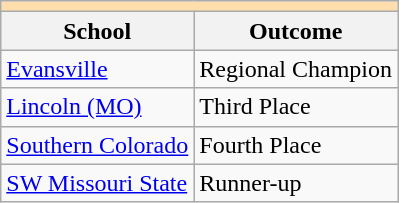<table class="wikitable">
<tr>
<th colspan="3" style="background:#ffdead;"></th>
</tr>
<tr>
<th>School</th>
<th>Outcome</th>
</tr>
<tr>
<td><a href='#'>Evansville</a></td>
<td>Regional Champion</td>
</tr>
<tr>
<td><a href='#'>Lincoln (MO)</a></td>
<td>Third Place</td>
</tr>
<tr>
<td><a href='#'>Southern Colorado</a></td>
<td>Fourth Place</td>
</tr>
<tr>
<td><a href='#'>SW Missouri State</a></td>
<td>Runner-up</td>
</tr>
</table>
